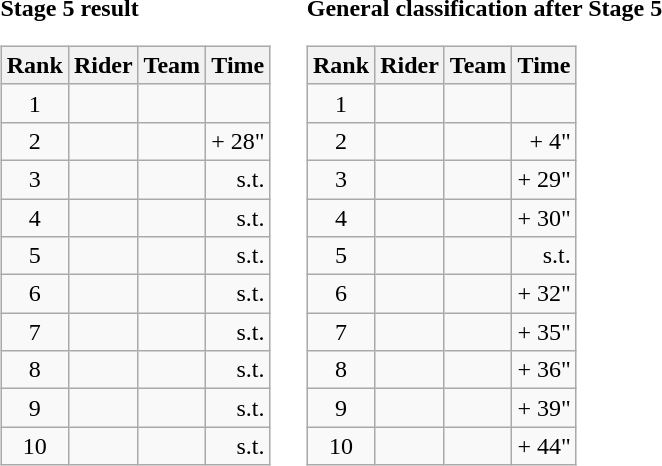<table>
<tr>
<td><strong>Stage 5 result</strong><br><table class="wikitable">
<tr>
<th scope="col">Rank</th>
<th scope="col">Rider</th>
<th scope="col">Team</th>
<th scope="col">Time</th>
</tr>
<tr>
<td style="text-align:center;">1</td>
<td></td>
<td></td>
<td style="text-align:right;"></td>
</tr>
<tr>
<td style="text-align:center;">2</td>
<td></td>
<td></td>
<td style="text-align:right;">+ 28"</td>
</tr>
<tr>
<td style="text-align:center;">3</td>
<td></td>
<td></td>
<td style="text-align:right;">s.t.</td>
</tr>
<tr>
<td style="text-align:center;">4</td>
<td></td>
<td></td>
<td style="text-align:right;">s.t.</td>
</tr>
<tr>
<td style="text-align:center;">5</td>
<td></td>
<td></td>
<td style="text-align:right;">s.t.</td>
</tr>
<tr>
<td style="text-align:center;">6</td>
<td></td>
<td></td>
<td style="text-align:right;">s.t.</td>
</tr>
<tr>
<td style="text-align:center;">7</td>
<td></td>
<td></td>
<td style="text-align:right;">s.t.</td>
</tr>
<tr>
<td style="text-align:center;">8</td>
<td></td>
<td></td>
<td style="text-align:right;">s.t.</td>
</tr>
<tr>
<td style="text-align:center;">9</td>
<td></td>
<td></td>
<td style="text-align:right;">s.t.</td>
</tr>
<tr>
<td style="text-align:center;">10</td>
<td></td>
<td></td>
<td style="text-align:right;">s.t.</td>
</tr>
</table>
</td>
<td></td>
<td><strong>General classification after Stage 5</strong><br><table class="wikitable">
<tr>
<th scope="col">Rank</th>
<th scope="col">Rider</th>
<th scope="col">Team</th>
<th scope="col">Time</th>
</tr>
<tr>
<td style="text-align:center;">1</td>
<td></td>
<td></td>
<td style="text-align:right;"></td>
</tr>
<tr>
<td style="text-align:center;">2</td>
<td></td>
<td></td>
<td style="text-align:right;">+ 4"</td>
</tr>
<tr>
<td style="text-align:center;">3</td>
<td></td>
<td></td>
<td style="text-align:right;">+ 29"</td>
</tr>
<tr>
<td style="text-align:center;">4</td>
<td></td>
<td></td>
<td style="text-align:right;">+ 30"</td>
</tr>
<tr>
<td style="text-align:center;">5</td>
<td></td>
<td></td>
<td style="text-align:right;">s.t.</td>
</tr>
<tr>
<td style="text-align:center;">6</td>
<td></td>
<td></td>
<td style="text-align:right;">+ 32"</td>
</tr>
<tr>
<td style="text-align:center;">7</td>
<td></td>
<td></td>
<td style="text-align:right;">+ 35"</td>
</tr>
<tr>
<td style="text-align:center;">8</td>
<td></td>
<td></td>
<td style="text-align:right;">+ 36"</td>
</tr>
<tr>
<td style="text-align:center;">9</td>
<td></td>
<td></td>
<td style="text-align:right;">+ 39"</td>
</tr>
<tr>
<td style="text-align:center;">10</td>
<td></td>
<td></td>
<td style="text-align:right;">+ 44"</td>
</tr>
</table>
</td>
</tr>
</table>
